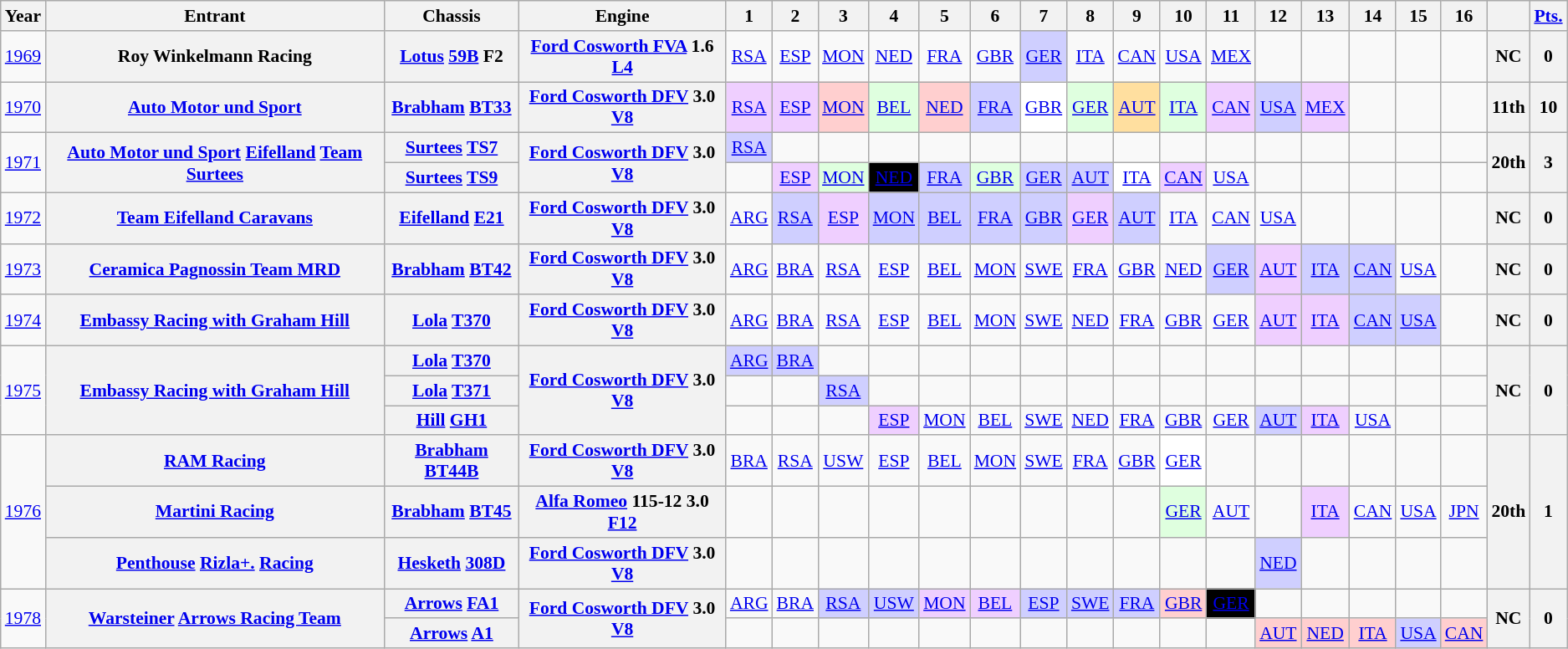<table class="wikitable" style="text-align:center; font-size:90%">
<tr>
<th>Year</th>
<th>Entrant</th>
<th>Chassis</th>
<th>Engine</th>
<th>1</th>
<th>2</th>
<th>3</th>
<th>4</th>
<th>5</th>
<th>6</th>
<th>7</th>
<th>8</th>
<th>9</th>
<th>10</th>
<th>11</th>
<th>12</th>
<th>13</th>
<th>14</th>
<th>15</th>
<th>16</th>
<th></th>
<th><a href='#'>Pts.</a></th>
</tr>
<tr>
<td><a href='#'>1969</a></td>
<th>Roy Winkelmann Racing</th>
<th><a href='#'>Lotus</a> <a href='#'>59B</a> F2</th>
<th><a href='#'>Ford Cosworth FVA</a> 1.6 <a href='#'>L4</a></th>
<td><a href='#'>RSA</a></td>
<td><a href='#'>ESP</a></td>
<td><a href='#'>MON</a></td>
<td><a href='#'>NED</a></td>
<td><a href='#'>FRA</a></td>
<td><a href='#'>GBR</a></td>
<td style="background:#CFCFFF;"><a href='#'>GER</a><br></td>
<td><a href='#'>ITA</a></td>
<td><a href='#'>CAN</a></td>
<td><a href='#'>USA</a></td>
<td><a href='#'>MEX</a></td>
<td></td>
<td></td>
<td></td>
<td></td>
<td></td>
<th>NC</th>
<th>0</th>
</tr>
<tr>
<td><a href='#'>1970</a></td>
<th><a href='#'>Auto Motor und Sport</a></th>
<th><a href='#'>Brabham</a> <a href='#'>BT33</a></th>
<th><a href='#'>Ford Cosworth DFV</a> 3.0 <a href='#'>V8</a></th>
<td style="background:#EFCFFF;"><a href='#'>RSA</a><br></td>
<td style="background:#EFCFFF;"><a href='#'>ESP</a><br></td>
<td style="background:#FFCFCF;"><a href='#'>MON</a><br></td>
<td style="background:#DFFFDF;"><a href='#'>BEL</a><br></td>
<td style="background:#FFCFCF;"><a href='#'>NED</a><br></td>
<td style="background:#CFCFFF;"><a href='#'>FRA</a><br></td>
<td style="background:#FFFFFF;"><a href='#'>GBR</a><br></td>
<td style="background:#DFFFDF;"><a href='#'>GER</a><br></td>
<td style="background:#FFDF9F;"><a href='#'>AUT</a><br></td>
<td style="background:#DFFFDF;"><a href='#'>ITA</a><br></td>
<td style="background:#EFCFFF;"><a href='#'>CAN</a><br></td>
<td style="background:#CFCFFF;"><a href='#'>USA</a><br></td>
<td style="background:#EFCFFF;"><a href='#'>MEX</a><br></td>
<td></td>
<td></td>
<td></td>
<th>11th</th>
<th>10</th>
</tr>
<tr>
<td rowspan=2><a href='#'>1971</a></td>
<th rowspan=2><a href='#'>Auto Motor und Sport</a> <a href='#'>Eifelland</a> <a href='#'>Team Surtees</a></th>
<th><a href='#'>Surtees</a> <a href='#'>TS7</a></th>
<th rowspan=2><a href='#'>Ford Cosworth DFV</a> 3.0 <a href='#'>V8</a></th>
<td style="background:#CFCFFF;"><a href='#'>RSA</a><br></td>
<td></td>
<td></td>
<td></td>
<td></td>
<td></td>
<td></td>
<td></td>
<td></td>
<td></td>
<td></td>
<td></td>
<td></td>
<td></td>
<td></td>
<td></td>
<th rowspan=2>20th</th>
<th rowspan=2>3</th>
</tr>
<tr>
<th><a href='#'>Surtees</a> <a href='#'>TS9</a></th>
<td></td>
<td style="background:#EFCFFF;"><a href='#'>ESP</a><br></td>
<td style="background:#DFFFDF;"><a href='#'>MON</a><br></td>
<td style="background:#000000; color:#ffffff"><a href='#'><span>NED</span></a><br></td>
<td style="background:#CFCFFF;"><a href='#'>FRA</a><br></td>
<td style="background:#DFFFDF;"><a href='#'>GBR</a><br></td>
<td style="background:#CFCFFF;"><a href='#'>GER</a><br></td>
<td style="background:#CFCFFF;"><a href='#'>AUT</a><br></td>
<td style="background:#FFFFFF;"><a href='#'>ITA</a><br></td>
<td style="background:#EFCFFF;"><a href='#'>CAN</a><br></td>
<td><a href='#'>USA</a></td>
<td></td>
<td></td>
<td></td>
<td></td>
<td></td>
</tr>
<tr>
<td><a href='#'>1972</a></td>
<th><a href='#'>Team Eifelland Caravans</a></th>
<th><a href='#'>Eifelland</a> <a href='#'>E21</a></th>
<th><a href='#'>Ford Cosworth DFV</a> 3.0 <a href='#'>V8</a></th>
<td><a href='#'>ARG</a></td>
<td style="background:#CFCFFF;"><a href='#'>RSA</a><br></td>
<td style="background:#EFCFFF;"><a href='#'>ESP</a><br></td>
<td style="background:#CFCFFF;"><a href='#'>MON</a><br></td>
<td style="background:#CFCFFF;"><a href='#'>BEL</a><br></td>
<td style="background:#CFCFFF;"><a href='#'>FRA</a><br></td>
<td style="background:#CFCFFF;"><a href='#'>GBR</a><br></td>
<td style="background:#EFCFFF;"><a href='#'>GER</a><br></td>
<td style="background:#CFCFFF;"><a href='#'>AUT</a><br></td>
<td><a href='#'>ITA</a></td>
<td><a href='#'>CAN</a></td>
<td><a href='#'>USA</a></td>
<td></td>
<td></td>
<td></td>
<td></td>
<th>NC</th>
<th>0</th>
</tr>
<tr>
<td><a href='#'>1973</a></td>
<th><a href='#'>Ceramica Pagnossin Team MRD</a></th>
<th><a href='#'>Brabham</a> <a href='#'>BT42</a></th>
<th><a href='#'>Ford Cosworth DFV</a> 3.0 <a href='#'>V8</a></th>
<td><a href='#'>ARG</a></td>
<td><a href='#'>BRA</a></td>
<td><a href='#'>RSA</a></td>
<td><a href='#'>ESP</a></td>
<td><a href='#'>BEL</a></td>
<td><a href='#'>MON</a></td>
<td><a href='#'>SWE</a></td>
<td><a href='#'>FRA</a></td>
<td><a href='#'>GBR</a></td>
<td><a href='#'>NED</a></td>
<td style="background:#CFCFFF;"><a href='#'>GER</a><br></td>
<td style="background:#EFCFFF;"><a href='#'>AUT</a><br></td>
<td style="background:#CFCFFF;"><a href='#'>ITA</a><br></td>
<td style="background:#CFCFFF;"><a href='#'>CAN</a><br></td>
<td><a href='#'>USA</a></td>
<td></td>
<th>NC</th>
<th>0</th>
</tr>
<tr>
<td><a href='#'>1974</a></td>
<th><a href='#'>Embassy Racing with Graham Hill</a></th>
<th><a href='#'>Lola</a> <a href='#'>T370</a></th>
<th><a href='#'>Ford Cosworth DFV</a> 3.0 <a href='#'>V8</a></th>
<td><a href='#'>ARG</a></td>
<td><a href='#'>BRA</a></td>
<td><a href='#'>RSA</a></td>
<td><a href='#'>ESP</a></td>
<td><a href='#'>BEL</a></td>
<td><a href='#'>MON</a></td>
<td><a href='#'>SWE</a></td>
<td><a href='#'>NED</a></td>
<td><a href='#'>FRA</a></td>
<td><a href='#'>GBR</a></td>
<td><a href='#'>GER</a></td>
<td style="background:#EFCFFF;"><a href='#'>AUT</a><br></td>
<td style="background:#EFCFFF;"><a href='#'>ITA</a><br></td>
<td style="background:#CFCFFF;"><a href='#'>CAN</a><br></td>
<td style="background:#CFCFFF;"><a href='#'>USA</a><br></td>
<td></td>
<th>NC</th>
<th>0</th>
</tr>
<tr>
<td rowspan=3><a href='#'>1975</a></td>
<th rowspan=3><a href='#'>Embassy Racing with Graham Hill</a></th>
<th><a href='#'>Lola</a> <a href='#'>T370</a></th>
<th rowspan=3><a href='#'>Ford Cosworth DFV</a> 3.0 <a href='#'>V8</a></th>
<td style="background:#CFCFFF;"><a href='#'>ARG</a><br></td>
<td style="background:#CFCFFF;"><a href='#'>BRA</a><br></td>
<td></td>
<td></td>
<td></td>
<td></td>
<td></td>
<td></td>
<td></td>
<td></td>
<td></td>
<td></td>
<td></td>
<td></td>
<td></td>
<td></td>
<th rowspan=3>NC</th>
<th rowspan=3>0</th>
</tr>
<tr>
<th><a href='#'>Lola</a> <a href='#'>T371</a></th>
<td></td>
<td></td>
<td style="background:#CFCFFF;"><a href='#'>RSA</a><br></td>
<td></td>
<td></td>
<td></td>
<td></td>
<td></td>
<td></td>
<td></td>
<td></td>
<td></td>
<td></td>
<td></td>
<td></td>
<td></td>
</tr>
<tr>
<th><a href='#'>Hill</a> <a href='#'>GH1</a></th>
<td></td>
<td></td>
<td></td>
<td style="background:#EFCFFF;"><a href='#'>ESP</a><br></td>
<td><a href='#'>MON</a></td>
<td><a href='#'>BEL</a></td>
<td><a href='#'>SWE</a></td>
<td><a href='#'>NED</a></td>
<td><a href='#'>FRA</a></td>
<td><a href='#'>GBR</a></td>
<td><a href='#'>GER</a></td>
<td style="background:#CFCFFF;"><a href='#'>AUT</a><br></td>
<td style="background:#EFCFFF;"><a href='#'>ITA</a><br></td>
<td><a href='#'>USA</a></td>
<td></td>
<td></td>
</tr>
<tr>
<td rowspan=3><a href='#'>1976</a></td>
<th><a href='#'>RAM Racing</a></th>
<th><a href='#'>Brabham</a> <a href='#'>BT44B</a></th>
<th><a href='#'>Ford Cosworth DFV</a> 3.0 <a href='#'>V8</a></th>
<td><a href='#'>BRA</a></td>
<td><a href='#'>RSA</a></td>
<td><a href='#'>USW</a></td>
<td><a href='#'>ESP</a></td>
<td><a href='#'>BEL</a></td>
<td><a href='#'>MON</a></td>
<td><a href='#'>SWE</a></td>
<td><a href='#'>FRA</a></td>
<td><a href='#'>GBR</a></td>
<td style="background:#FFFFFF;"><a href='#'>GER</a><br></td>
<td></td>
<td></td>
<td></td>
<td></td>
<td></td>
<td></td>
<th rowspan=3>20th</th>
<th rowspan=3>1</th>
</tr>
<tr>
<th><a href='#'>Martini Racing</a></th>
<th><a href='#'>Brabham</a> <a href='#'>BT45</a></th>
<th><a href='#'>Alfa Romeo</a> 115-12 3.0 <a href='#'>F12</a></th>
<td></td>
<td></td>
<td></td>
<td></td>
<td></td>
<td></td>
<td></td>
<td></td>
<td></td>
<td style="background:#DFFFDF;"><a href='#'>GER</a><br></td>
<td><a href='#'>AUT</a></td>
<td></td>
<td style="background:#EFCFFF;"><a href='#'>ITA</a><br></td>
<td><a href='#'>CAN</a></td>
<td><a href='#'>USA</a></td>
<td><a href='#'>JPN</a></td>
</tr>
<tr>
<th><a href='#'>Penthouse</a> <a href='#'>Rizla+.</a> <a href='#'>Racing</a></th>
<th><a href='#'>Hesketh</a> <a href='#'>308D</a></th>
<th><a href='#'>Ford Cosworth DFV</a> 3.0 <a href='#'>V8</a></th>
<td></td>
<td></td>
<td></td>
<td></td>
<td></td>
<td></td>
<td></td>
<td></td>
<td></td>
<td></td>
<td></td>
<td style="background:#CFCFFF;"><a href='#'>NED</a><br></td>
<td></td>
<td></td>
<td></td>
<td></td>
</tr>
<tr>
<td rowspan=2><a href='#'>1978</a></td>
<th rowspan=2><a href='#'>Warsteiner</a> <a href='#'>Arrows Racing Team</a></th>
<th><a href='#'>Arrows</a> <a href='#'>FA1</a></th>
<th rowspan=2><a href='#'>Ford Cosworth DFV</a> 3.0 <a href='#'>V8</a></th>
<td><a href='#'>ARG</a></td>
<td><a href='#'>BRA</a></td>
<td style="background:#CFCFFF;"><a href='#'>RSA</a><br></td>
<td style="background:#CFCFFF;"><a href='#'>USW</a><br></td>
<td style="background:#EFCFFF;"><a href='#'>MON</a><br></td>
<td style="background:#EFCFFF;"><a href='#'>BEL</a><br></td>
<td style="background:#CFCFFF;"><a href='#'>ESP</a><br></td>
<td style="background:#CFCFFF;"><a href='#'>SWE</a><br></td>
<td style="background:#CFCFFF;"><a href='#'>FRA</a><br></td>
<td style="background:#FFCFCF;"><a href='#'>GBR</a><br></td>
<td style="background:#000000; color:#ffffff"><a href='#'><span>GER</span></a><br></td>
<td></td>
<td></td>
<td></td>
<td></td>
<td></td>
<th rowspan=2>NC</th>
<th rowspan=2>0</th>
</tr>
<tr>
<th><a href='#'>Arrows</a> <a href='#'>A1</a></th>
<td></td>
<td></td>
<td></td>
<td></td>
<td></td>
<td></td>
<td></td>
<td></td>
<td></td>
<td></td>
<td></td>
<td style="background:#FFCFCF;"><a href='#'>AUT</a><br></td>
<td style="background:#FFCFCF;"><a href='#'>NED</a><br></td>
<td style="background:#FFCFCF;"><a href='#'>ITA</a><br></td>
<td style="background:#CFCFFF;"><a href='#'>USA</a><br></td>
<td style="background:#FFCFCF;"><a href='#'>CAN</a><br></td>
</tr>
</table>
